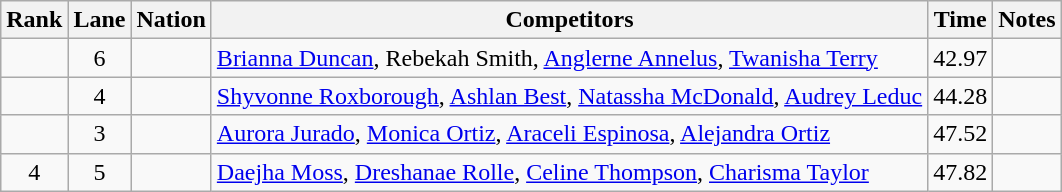<table class="wikitable sortable" style="text-align:center">
<tr>
<th>Rank</th>
<th>Lane</th>
<th>Nation</th>
<th>Competitors</th>
<th>Time</th>
<th>Notes</th>
</tr>
<tr>
<td></td>
<td>6</td>
<td align=left></td>
<td align=left><a href='#'>Brianna Duncan</a>, Rebekah Smith, <a href='#'>Anglerne Annelus</a>, <a href='#'>Twanisha Terry</a></td>
<td>42.97</td>
<td></td>
</tr>
<tr>
<td></td>
<td>4</td>
<td align=left></td>
<td align=left><a href='#'>Shyvonne Roxborough</a>, <a href='#'>Ashlan Best</a>, <a href='#'>Natassha McDonald</a>, <a href='#'>Audrey Leduc</a></td>
<td>44.28</td>
<td></td>
</tr>
<tr>
<td></td>
<td>3</td>
<td align=left></td>
<td align=left><a href='#'>Aurora Jurado</a>, <a href='#'>Monica Ortiz</a>, <a href='#'>Araceli Espinosa</a>, <a href='#'>Alejandra Ortiz</a></td>
<td>47.52</td>
<td></td>
</tr>
<tr>
<td>4</td>
<td>5</td>
<td align=left></td>
<td align=left><a href='#'>Daejha Moss</a>, <a href='#'>Dreshanae Rolle</a>, <a href='#'>Celine Thompson</a>, <a href='#'>Charisma Taylor</a></td>
<td>47.82</td>
<td></td>
</tr>
</table>
